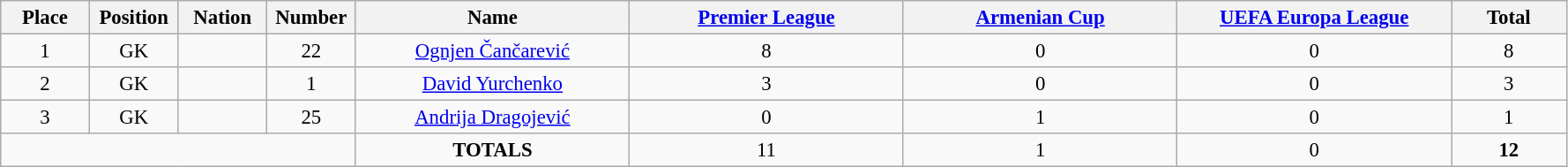<table class="wikitable" style="font-size: 95%; text-align: center;">
<tr>
<th width=60>Place</th>
<th width=60>Position</th>
<th width=60>Nation</th>
<th width=60>Number</th>
<th width=200>Name</th>
<th width=200><a href='#'>Premier League</a></th>
<th width=200><a href='#'>Armenian Cup</a></th>
<th width=200><a href='#'>UEFA Europa League</a></th>
<th width=80><strong>Total</strong></th>
</tr>
<tr>
<td>1</td>
<td>GK</td>
<td></td>
<td>22</td>
<td><a href='#'>Ognjen Čančarević</a></td>
<td>8</td>
<td>0</td>
<td>0</td>
<td>8</td>
</tr>
<tr>
<td>2</td>
<td>GK</td>
<td></td>
<td>1</td>
<td><a href='#'>David Yurchenko</a></td>
<td>3</td>
<td>0</td>
<td>0</td>
<td>3</td>
</tr>
<tr>
<td>3</td>
<td>GK</td>
<td></td>
<td>25</td>
<td><a href='#'>Andrija Dragojević</a></td>
<td>0</td>
<td>1</td>
<td>0</td>
<td>1</td>
</tr>
<tr>
<td colspan="4"></td>
<td><strong>TOTALS</strong></td>
<td>11</td>
<td>1</td>
<td>0</td>
<td><strong>12</strong></td>
</tr>
</table>
